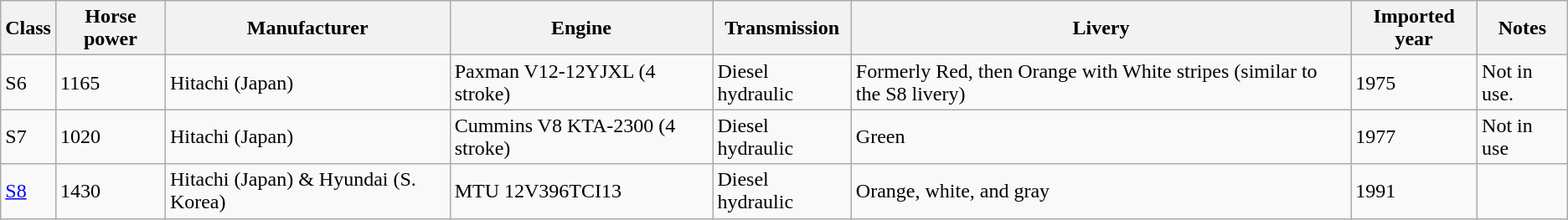<table class="wikitable">
<tr>
<th>Class</th>
<th>Horse power</th>
<th>Manufacturer</th>
<th>Engine</th>
<th>Transmission</th>
<th>Livery</th>
<th>Imported year</th>
<th>Notes</th>
</tr>
<tr>
<td>S6</td>
<td>1165</td>
<td>Hitachi (Japan)</td>
<td>Paxman V12-12YJXL (4 stroke)</td>
<td>Diesel hydraulic</td>
<td>Formerly Red, then Orange with White stripes (similar to the S8 livery)</td>
<td>1975</td>
<td>Not in use.</td>
</tr>
<tr>
<td>S7</td>
<td>1020</td>
<td>Hitachi (Japan)</td>
<td>Cummins V8 KTA-2300 (4 stroke)</td>
<td>Diesel hydraulic</td>
<td>Green</td>
<td>1977</td>
<td>Not in use</td>
</tr>
<tr>
<td><a href='#'>S8</a></td>
<td>1430</td>
<td>Hitachi (Japan) & Hyundai (S. Korea)</td>
<td>MTU 12V396TCI13</td>
<td>Diesel hydraulic</td>
<td>Orange, white, and gray</td>
<td>1991</td>
<td></td>
</tr>
</table>
